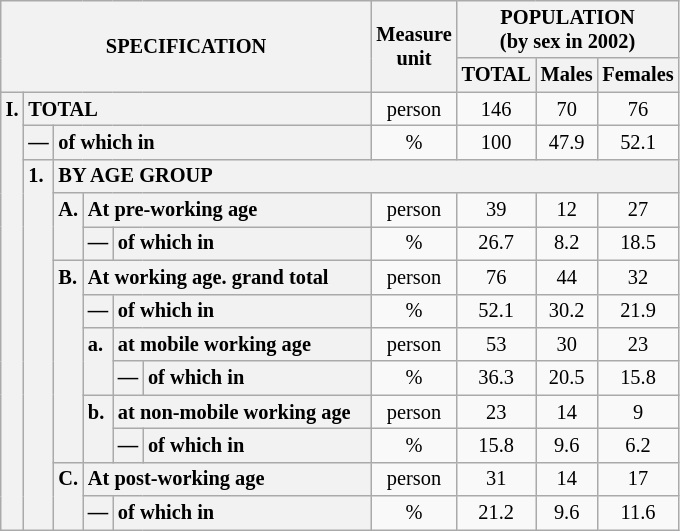<table class="wikitable" style="font-size:85%; text-align:center">
<tr>
<th rowspan="2" colspan="6">SPECIFICATION</th>
<th rowspan="2">Measure<br> unit</th>
<th colspan="3" rowspan="1">POPULATION<br> (by sex in 2002)</th>
</tr>
<tr>
<th>TOTAL</th>
<th>Males</th>
<th>Females</th>
</tr>
<tr>
<th style="text-align:left" valign="top" rowspan="13">I.</th>
<th style="text-align:left" colspan="5">TOTAL</th>
<td>person</td>
<td>146</td>
<td>70</td>
<td>76</td>
</tr>
<tr>
<th style="text-align:left" valign="top">—</th>
<th style="text-align:left" colspan="4">of which in</th>
<td>%</td>
<td>100</td>
<td>47.9</td>
<td>52.1</td>
</tr>
<tr>
<th style="text-align:left" valign="top" rowspan="11">1.</th>
<th style="text-align:left" colspan="19">BY AGE GROUP</th>
</tr>
<tr>
<th style="text-align:left" valign="top" rowspan="2">A.</th>
<th style="text-align:left" colspan="3">At pre-working age</th>
<td>person</td>
<td>39</td>
<td>12</td>
<td>27</td>
</tr>
<tr>
<th style="text-align:left" valign="top">—</th>
<th style="text-align:left" valign="top" colspan="2">of which in</th>
<td>%</td>
<td>26.7</td>
<td>8.2</td>
<td>18.5</td>
</tr>
<tr>
<th style="text-align:left" valign="top" rowspan="6">B.</th>
<th style="text-align:left" colspan="3">At working age. grand total</th>
<td>person</td>
<td>76</td>
<td>44</td>
<td>32</td>
</tr>
<tr>
<th style="text-align:left" valign="top">—</th>
<th style="text-align:left" valign="top" colspan="2">of which in</th>
<td>%</td>
<td>52.1</td>
<td>30.2</td>
<td>21.9</td>
</tr>
<tr>
<th style="text-align:left" valign="top" rowspan="2">a.</th>
<th style="text-align:left" colspan="2">at mobile working age</th>
<td>person</td>
<td>53</td>
<td>30</td>
<td>23</td>
</tr>
<tr>
<th style="text-align:left" valign="top">—</th>
<th style="text-align:left" valign="top" colspan="1">of which in                        </th>
<td>%</td>
<td>36.3</td>
<td>20.5</td>
<td>15.8</td>
</tr>
<tr>
<th style="text-align:left" valign="top" rowspan="2">b.</th>
<th style="text-align:left" colspan="2">at non-mobile working age</th>
<td>person</td>
<td>23</td>
<td>14</td>
<td>9</td>
</tr>
<tr>
<th style="text-align:left" valign="top">—</th>
<th style="text-align:left" valign="top" colspan="1">of which in                        </th>
<td>%</td>
<td>15.8</td>
<td>9.6</td>
<td>6.2</td>
</tr>
<tr>
<th style="text-align:left" valign="top" rowspan="2">C.</th>
<th style="text-align:left" colspan="3">At post-working age</th>
<td>person</td>
<td>31</td>
<td>14</td>
<td>17</td>
</tr>
<tr>
<th style="text-align:left" valign="top">—</th>
<th style="text-align:left" valign="top" colspan="2">of which in</th>
<td>%</td>
<td>21.2</td>
<td>9.6</td>
<td>11.6</td>
</tr>
</table>
